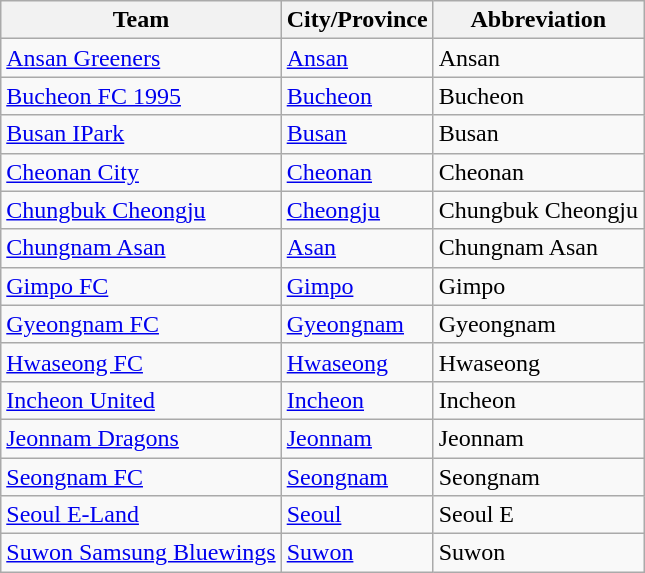<table class="wikitable">
<tr>
<th>Team</th>
<th>City/Province</th>
<th>Abbreviation</th>
</tr>
<tr>
<td><a href='#'>Ansan Greeners</a></td>
<td><a href='#'>Ansan</a></td>
<td>Ansan</td>
</tr>
<tr>
<td><a href='#'>Bucheon FC 1995</a></td>
<td><a href='#'>Bucheon</a></td>
<td>Bucheon</td>
</tr>
<tr>
<td><a href='#'>Busan IPark</a></td>
<td><a href='#'>Busan</a></td>
<td>Busan</td>
</tr>
<tr>
<td><a href='#'>Cheonan City</a></td>
<td><a href='#'>Cheonan</a></td>
<td>Cheonan</td>
</tr>
<tr>
<td><a href='#'>Chungbuk Cheongju</a></td>
<td><a href='#'>Cheongju</a></td>
<td>Chungbuk Cheongju</td>
</tr>
<tr>
<td><a href='#'>Chungnam Asan</a></td>
<td><a href='#'>Asan</a></td>
<td>Chungnam Asan</td>
</tr>
<tr>
<td><a href='#'>Gimpo FC</a></td>
<td><a href='#'>Gimpo</a></td>
<td>Gimpo</td>
</tr>
<tr>
<td><a href='#'>Gyeongnam FC</a></td>
<td><a href='#'>Gyeongnam</a></td>
<td>Gyeongnam</td>
</tr>
<tr>
<td><a href='#'>Hwaseong FC</a></td>
<td><a href='#'>Hwaseong</a></td>
<td>Hwaseong</td>
</tr>
<tr>
<td><a href='#'>Incheon United</a></td>
<td><a href='#'>Incheon</a></td>
<td>Incheon</td>
</tr>
<tr>
<td><a href='#'>Jeonnam Dragons</a></td>
<td><a href='#'>Jeonnam</a></td>
<td>Jeonnam</td>
</tr>
<tr>
<td><a href='#'>Seongnam FC</a></td>
<td><a href='#'>Seongnam</a></td>
<td>Seongnam</td>
</tr>
<tr>
<td><a href='#'>Seoul E-Land</a></td>
<td><a href='#'>Seoul</a></td>
<td>Seoul E</td>
</tr>
<tr>
<td><a href='#'>Suwon Samsung Bluewings</a></td>
<td><a href='#'>Suwon</a></td>
<td>Suwon</td>
</tr>
</table>
